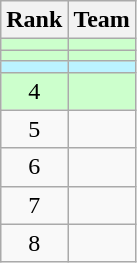<table class=wikitable style="text-align:center;">
<tr>
<th>Rank</th>
<th>Team</th>
</tr>
<tr bgcolor=ccffcc>
<td></td>
<td align=left></td>
</tr>
<tr bgcolor=ccffcc>
<td></td>
<td align=left></td>
</tr>
<tr bgcolor=bbf3ff>
<td></td>
<td align=left></td>
</tr>
<tr bgcolor=ccffcc>
<td>4</td>
<td align=left></td>
</tr>
<tr>
<td>5</td>
<td align=left></td>
</tr>
<tr>
<td>6</td>
<td align=left></td>
</tr>
<tr>
<td>7</td>
<td align=left></td>
</tr>
<tr>
<td>8</td>
<td align=left></td>
</tr>
</table>
